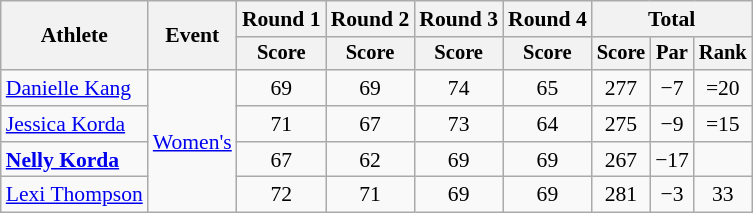<table class=wikitable style=font-size:90%;text-align:center>
<tr>
<th rowspan=2>Athlete</th>
<th rowspan=2>Event</th>
<th>Round 1</th>
<th>Round 2</th>
<th>Round 3</th>
<th>Round 4</th>
<th colspan=3>Total</th>
</tr>
<tr style=font-size:95%>
<th>Score</th>
<th>Score</th>
<th>Score</th>
<th>Score</th>
<th>Score</th>
<th>Par</th>
<th>Rank</th>
</tr>
<tr>
<td align=left><a href='#'>Danielle Kang</a></td>
<td align=left rowspan=4><a href='#'>Women's</a></td>
<td>69</td>
<td>69</td>
<td>74</td>
<td>65</td>
<td>277</td>
<td>−7</td>
<td>=20</td>
</tr>
<tr>
<td align=left><a href='#'>Jessica Korda</a></td>
<td>71</td>
<td>67</td>
<td>73</td>
<td>64</td>
<td>275</td>
<td>−9</td>
<td>=15</td>
</tr>
<tr>
<td align=left><strong><a href='#'>Nelly Korda</a></strong></td>
<td>67</td>
<td>62</td>
<td>69</td>
<td>69</td>
<td>267</td>
<td>−17</td>
<td></td>
</tr>
<tr>
<td align=left><a href='#'>Lexi Thompson</a></td>
<td>72</td>
<td>71</td>
<td>69</td>
<td>69</td>
<td>281</td>
<td>−3</td>
<td>33</td>
</tr>
</table>
